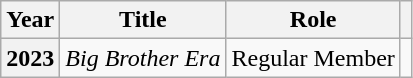<table class="wikitable sortable plainrowheaders">
<tr>
<th scope="col">Year</th>
<th scope="col">Title</th>
<th scope="col">Role</th>
<th scope="col" class="unsortable"></th>
</tr>
<tr>
<th scope="row">2023</th>
<td><em>Big Brother Era</em>  </td>
<td>Regular Member</td>
<td style="text-align:center"></td>
</tr>
</table>
